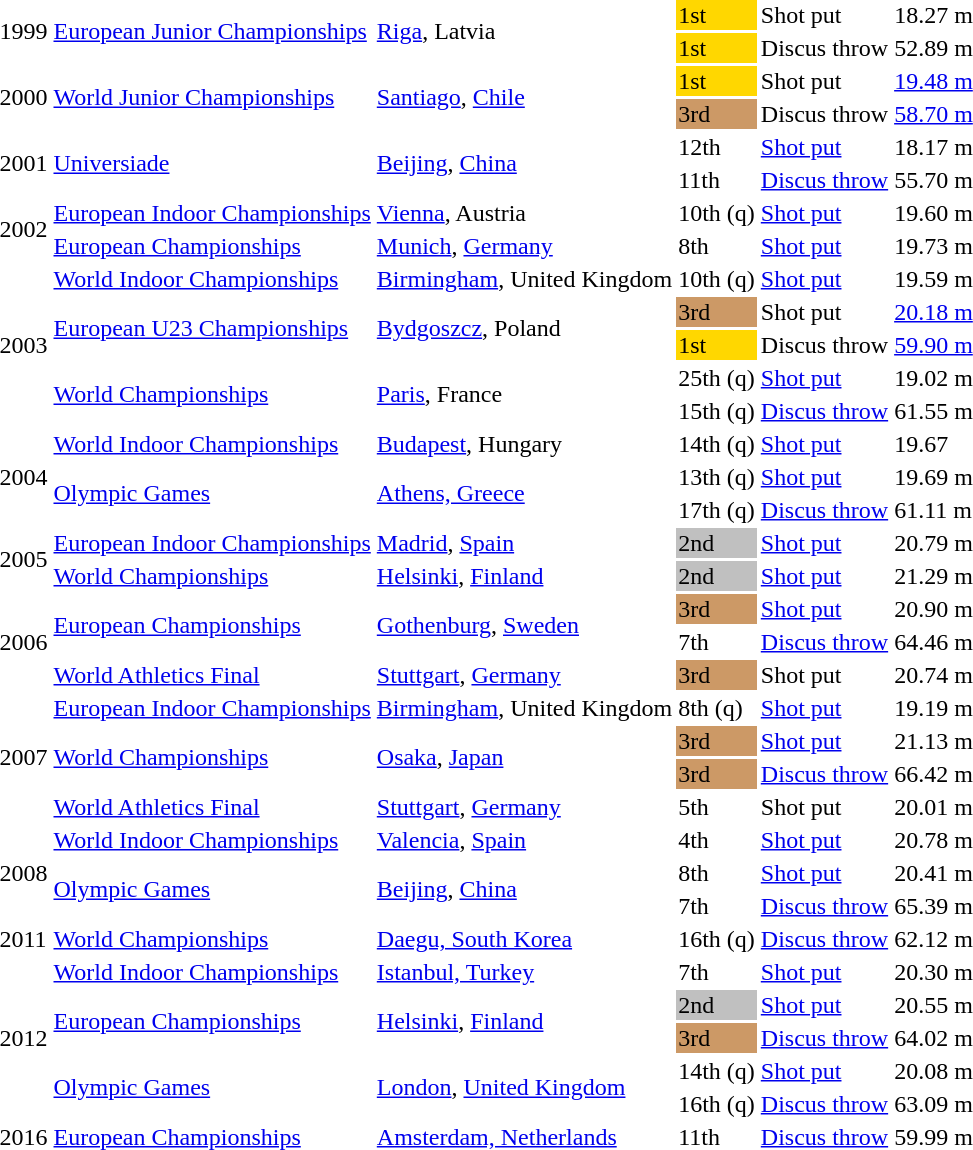<table>
<tr>
<td rowspan=2>1999</td>
<td rowspan=2><a href='#'>European Junior Championships</a></td>
<td rowspan=2><a href='#'>Riga</a>, Latvia</td>
<td bgcolor=gold>1st</td>
<td>Shot put</td>
<td>18.27 m</td>
</tr>
<tr>
<td bgcolor=gold>1st</td>
<td>Discus throw</td>
<td>52.89 m</td>
</tr>
<tr>
<td rowspan=2>2000</td>
<td rowspan=2><a href='#'>World Junior Championships</a></td>
<td rowspan=2><a href='#'>Santiago</a>, <a href='#'>Chile</a></td>
<td bgcolor="gold">1st</td>
<td>Shot put</td>
<td><a href='#'>19.48 m</a></td>
</tr>
<tr>
<td bgcolor="cc9966">3rd</td>
<td>Discus throw</td>
<td><a href='#'>58.70 m</a></td>
</tr>
<tr>
<td rowspan=2>2001</td>
<td rowspan=2><a href='#'>Universiade</a></td>
<td rowspan=2><a href='#'>Beijing</a>, <a href='#'>China</a></td>
<td>12th</td>
<td><a href='#'>Shot put</a></td>
<td>18.17 m</td>
</tr>
<tr>
<td>11th</td>
<td><a href='#'>Discus throw</a></td>
<td>55.70 m</td>
</tr>
<tr>
<td rowspan=2>2002</td>
<td><a href='#'>European Indoor Championships</a></td>
<td><a href='#'>Vienna</a>, Austria</td>
<td>10th (q)</td>
<td><a href='#'>Shot put</a></td>
<td>19.60 m</td>
</tr>
<tr>
<td><a href='#'>European Championships</a></td>
<td><a href='#'>Munich</a>, <a href='#'>Germany</a></td>
<td>8th</td>
<td><a href='#'>Shot put</a></td>
<td>19.73 m</td>
</tr>
<tr>
<td rowspan=5>2003</td>
<td><a href='#'>World Indoor Championships</a></td>
<td><a href='#'>Birmingham</a>, United Kingdom</td>
<td>10th (q)</td>
<td><a href='#'>Shot put</a></td>
<td>19.59 m</td>
</tr>
<tr>
<td rowspan=2><a href='#'>European U23 Championships</a></td>
<td rowspan=2><a href='#'>Bydgoszcz</a>, Poland</td>
<td bgcolor=cc9966>3rd</td>
<td>Shot put</td>
<td><a href='#'>20.18 m</a></td>
</tr>
<tr>
<td bgcolor=gold>1st</td>
<td>Discus throw</td>
<td><a href='#'>59.90 m</a></td>
</tr>
<tr>
<td rowspan=2><a href='#'>World Championships</a></td>
<td rowspan=2><a href='#'>Paris</a>, France</td>
<td>25th (q)</td>
<td><a href='#'>Shot put</a></td>
<td>19.02 m</td>
</tr>
<tr>
<td>15th (q)</td>
<td><a href='#'>Discus throw</a></td>
<td>61.55 m</td>
</tr>
<tr>
<td rowspan=3>2004</td>
<td><a href='#'>World Indoor Championships</a></td>
<td><a href='#'>Budapest</a>, Hungary</td>
<td>14th (q)</td>
<td><a href='#'>Shot put</a></td>
<td>19.67</td>
</tr>
<tr>
<td rowspan=2><a href='#'>Olympic Games</a></td>
<td rowspan=2><a href='#'>Athens, Greece</a></td>
<td>13th (q)</td>
<td><a href='#'>Shot put</a></td>
<td>19.69 m</td>
</tr>
<tr>
<td>17th (q)</td>
<td><a href='#'>Discus throw</a></td>
<td>61.11 m</td>
</tr>
<tr>
<td rowspan=2>2005</td>
<td><a href='#'>European Indoor Championships</a></td>
<td><a href='#'>Madrid</a>, <a href='#'>Spain</a></td>
<td bgcolor="silver">2nd</td>
<td><a href='#'>Shot put</a></td>
<td>20.79 m</td>
</tr>
<tr>
<td><a href='#'>World Championships</a></td>
<td><a href='#'>Helsinki</a>, <a href='#'>Finland</a></td>
<td bgcolor="silver">2nd</td>
<td><a href='#'>Shot put</a></td>
<td>21.29 m</td>
</tr>
<tr>
<td rowspan=3>2006</td>
<td rowspan=2><a href='#'>European Championships</a></td>
<td rowspan=2><a href='#'>Gothenburg</a>, <a href='#'>Sweden</a></td>
<td bgcolor="cc9966">3rd</td>
<td><a href='#'>Shot put</a></td>
<td>20.90 m</td>
</tr>
<tr>
<td>7th</td>
<td><a href='#'>Discus throw</a></td>
<td>64.46 m</td>
</tr>
<tr>
<td><a href='#'>World Athletics Final</a></td>
<td><a href='#'>Stuttgart</a>, <a href='#'>Germany</a></td>
<td bgcolor="cc9966">3rd</td>
<td>Shot put</td>
<td>20.74 m</td>
</tr>
<tr>
<td rowspan=4>2007</td>
<td><a href='#'>European Indoor Championships</a></td>
<td><a href='#'>Birmingham</a>, United Kingdom</td>
<td>8th (q)</td>
<td><a href='#'>Shot put</a></td>
<td>19.19 m</td>
</tr>
<tr>
<td rowspan=2><a href='#'>World Championships</a></td>
<td rowspan=2><a href='#'>Osaka</a>, <a href='#'>Japan</a></td>
<td bgcolor="cc9966">3rd</td>
<td><a href='#'>Shot put</a></td>
<td>21.13 m</td>
</tr>
<tr>
<td bgcolor="cc9966">3rd</td>
<td><a href='#'>Discus throw</a></td>
<td>66.42 m</td>
</tr>
<tr>
<td><a href='#'>World Athletics Final</a></td>
<td><a href='#'>Stuttgart</a>, <a href='#'>Germany</a></td>
<td>5th</td>
<td>Shot put</td>
<td>20.01 m</td>
</tr>
<tr>
<td rowspan=3>2008</td>
<td><a href='#'>World Indoor Championships</a></td>
<td><a href='#'>Valencia</a>, <a href='#'>Spain</a></td>
<td>4th</td>
<td><a href='#'>Shot put</a></td>
<td>20.78 m</td>
</tr>
<tr>
<td rowspan=2><a href='#'>Olympic Games</a></td>
<td rowspan=2><a href='#'>Beijing</a>, <a href='#'>China</a></td>
<td>8th</td>
<td><a href='#'>Shot put</a></td>
<td>20.41 m</td>
</tr>
<tr>
<td>7th</td>
<td><a href='#'>Discus throw</a></td>
<td>65.39 m</td>
</tr>
<tr>
<td>2011</td>
<td><a href='#'>World Championships</a></td>
<td><a href='#'>Daegu, South Korea</a></td>
<td>16th (q)</td>
<td><a href='#'>Discus throw</a></td>
<td>62.12 m</td>
</tr>
<tr>
<td rowspan=5>2012</td>
<td><a href='#'>World Indoor Championships</a></td>
<td><a href='#'>Istanbul, Turkey</a></td>
<td>7th</td>
<td><a href='#'>Shot put</a></td>
<td>20.30 m</td>
</tr>
<tr>
<td rowspan=2><a href='#'>European Championships</a></td>
<td rowspan=2><a href='#'>Helsinki</a>, <a href='#'>Finland</a></td>
<td bgcolor=silver>2nd</td>
<td><a href='#'>Shot put</a></td>
<td>20.55 m</td>
</tr>
<tr>
<td bgcolor=cc9966>3rd</td>
<td><a href='#'>Discus throw</a></td>
<td>64.02 m</td>
</tr>
<tr>
<td rowspan=2><a href='#'>Olympic Games</a></td>
<td rowspan=2><a href='#'>London</a>, <a href='#'>United Kingdom</a></td>
<td>14th (q)</td>
<td><a href='#'>Shot put</a></td>
<td>20.08 m</td>
</tr>
<tr>
<td>16th (q)</td>
<td><a href='#'>Discus throw</a></td>
<td>63.09 m</td>
</tr>
<tr>
<td>2016</td>
<td><a href='#'>European Championships</a></td>
<td><a href='#'>Amsterdam, Netherlands</a></td>
<td>11th</td>
<td><a href='#'>Discus throw</a></td>
<td>59.99 m</td>
</tr>
</table>
